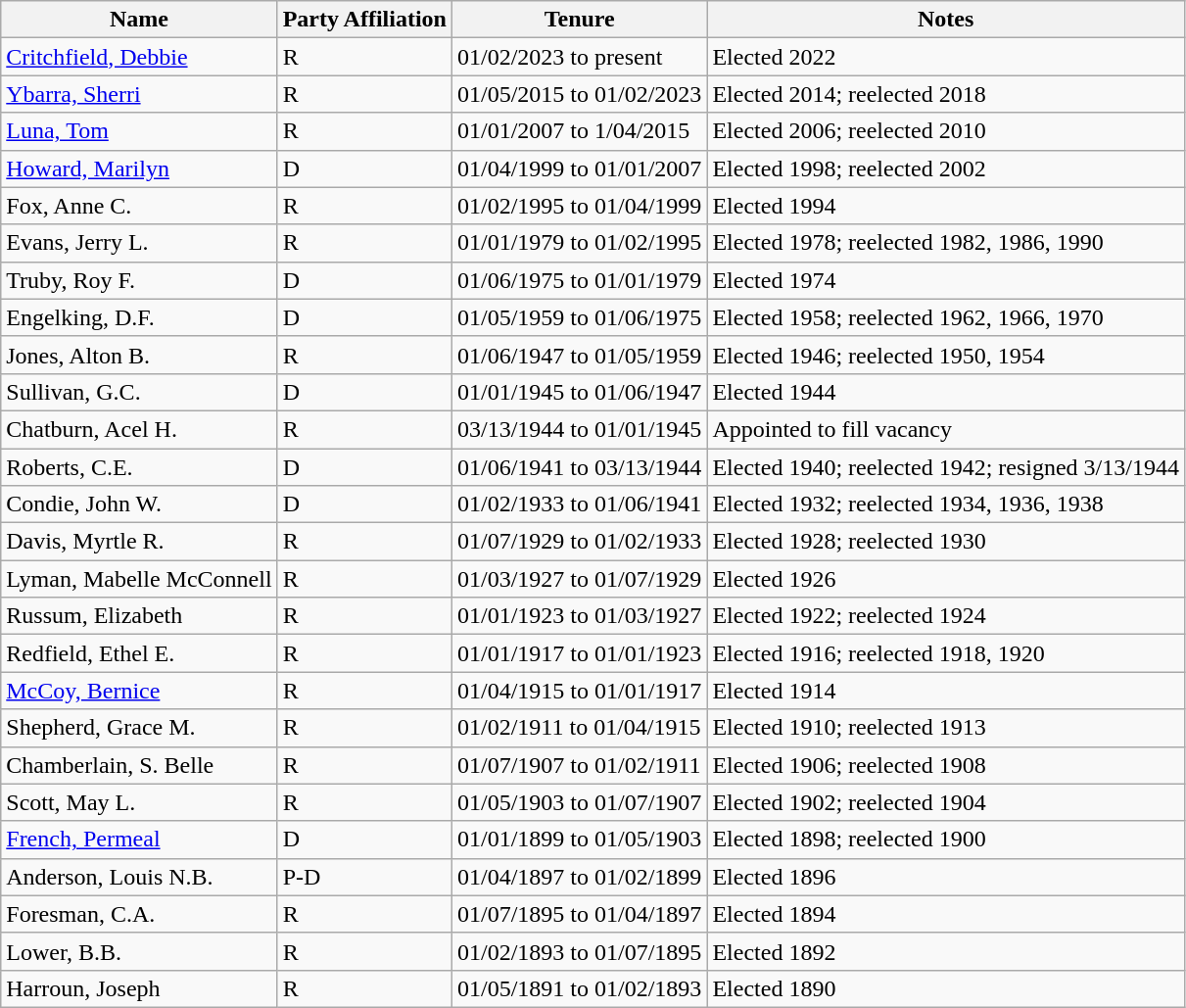<table class="wikitable">
<tr>
<th>Name</th>
<th>Party Affiliation</th>
<th>Tenure</th>
<th>Notes</th>
</tr>
<tr>
<td><a href='#'>Critchfield, Debbie</a></td>
<td>R</td>
<td>01/02/2023 to present</td>
<td>Elected 2022</td>
</tr>
<tr>
<td><a href='#'>Ybarra, Sherri</a></td>
<td>R</td>
<td>01/05/2015 to 01/02/2023</td>
<td>Elected 2014; reelected 2018</td>
</tr>
<tr>
<td><a href='#'>Luna, Tom</a></td>
<td>R</td>
<td>01/01/2007 to 1/04/2015</td>
<td>Elected 2006; reelected 2010</td>
</tr>
<tr>
<td><a href='#'>Howard, Marilyn</a></td>
<td>D</td>
<td>01/04/1999 to 01/01/2007</td>
<td>Elected 1998; reelected 2002</td>
</tr>
<tr>
<td>Fox, Anne C.</td>
<td>R</td>
<td>01/02/1995 to 01/04/1999</td>
<td>Elected 1994</td>
</tr>
<tr>
<td>Evans, Jerry L.</td>
<td>R</td>
<td>01/01/1979 to 01/02/1995</td>
<td>Elected 1978; reelected 1982, 1986, 1990</td>
</tr>
<tr>
<td>Truby, Roy F.</td>
<td>D</td>
<td>01/06/1975 to 01/01/1979</td>
<td>Elected 1974</td>
</tr>
<tr>
<td>Engelking, D.F.</td>
<td>D</td>
<td>01/05/1959 to 01/06/1975</td>
<td>Elected 1958; reelected 1962, 1966, 1970</td>
</tr>
<tr>
<td>Jones, Alton B.</td>
<td>R</td>
<td>01/06/1947 to 01/05/1959</td>
<td>Elected 1946; reelected 1950, 1954</td>
</tr>
<tr>
<td>Sullivan, G.C.</td>
<td>D</td>
<td>01/01/1945 to 01/06/1947</td>
<td>Elected 1944</td>
</tr>
<tr>
<td>Chatburn, Acel H.</td>
<td>R</td>
<td>03/13/1944 to 01/01/1945</td>
<td>Appointed to fill vacancy</td>
</tr>
<tr>
<td>Roberts, C.E.</td>
<td>D</td>
<td>01/06/1941 to 03/13/1944</td>
<td>Elected 1940; reelected 1942; resigned 3/13/1944</td>
</tr>
<tr>
<td>Condie, John W.</td>
<td>D</td>
<td>01/02/1933 to 01/06/1941</td>
<td>Elected 1932; reelected 1934, 1936, 1938</td>
</tr>
<tr>
<td>Davis, Myrtle R.</td>
<td>R</td>
<td>01/07/1929 to 01/02/1933</td>
<td>Elected 1928; reelected 1930</td>
</tr>
<tr>
<td>Lyman, Mabelle McConnell</td>
<td>R</td>
<td>01/03/1927 to 01/07/1929</td>
<td>Elected 1926</td>
</tr>
<tr>
<td>Russum, Elizabeth</td>
<td>R</td>
<td>01/01/1923 to 01/03/1927</td>
<td>Elected 1922; reelected 1924</td>
</tr>
<tr>
<td>Redfield, Ethel E.</td>
<td>R</td>
<td>01/01/1917 to 01/01/1923</td>
<td>Elected 1916; reelected 1918, 1920</td>
</tr>
<tr>
<td><a href='#'>McCoy, Bernice</a></td>
<td>R</td>
<td>01/04/1915 to 01/01/1917</td>
<td>Elected 1914</td>
</tr>
<tr>
<td>Shepherd, Grace M.</td>
<td>R</td>
<td>01/02/1911 to 01/04/1915</td>
<td>Elected 1910; reelected 1913</td>
</tr>
<tr>
<td>Chamberlain, S. Belle</td>
<td>R</td>
<td>01/07/1907 to 01/02/1911</td>
<td>Elected 1906; reelected 1908</td>
</tr>
<tr>
<td>Scott, May L.</td>
<td>R</td>
<td>01/05/1903 to 01/07/1907</td>
<td>Elected 1902; reelected 1904</td>
</tr>
<tr>
<td><a href='#'>French, Permeal</a></td>
<td>D</td>
<td>01/01/1899 to 01/05/1903</td>
<td>Elected 1898; reelected 1900</td>
</tr>
<tr>
<td>Anderson, Louis N.B.</td>
<td>P-D</td>
<td>01/04/1897 to 01/02/1899</td>
<td>Elected 1896</td>
</tr>
<tr>
<td>Foresman, C.A.</td>
<td>R</td>
<td>01/07/1895 to 01/04/1897</td>
<td>Elected 1894</td>
</tr>
<tr>
<td>Lower, B.B.</td>
<td>R</td>
<td>01/02/1893 to 01/07/1895</td>
<td>Elected 1892</td>
</tr>
<tr>
<td>Harroun, Joseph</td>
<td>R</td>
<td>01/05/1891 to 01/02/1893</td>
<td>Elected 1890</td>
</tr>
</table>
